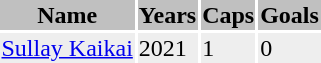<table class="toccolours">
<tr>
<th bgcolor=silver>Name</th>
<th bgcolor=silver>Years</th>
<th bgcolor=silver>Caps</th>
<th bgcolor=silver>Goals</th>
</tr>
<tr bgcolor=#eeeeee>
<td><a href='#'>Sullay Kaikai</a></td>
<td>2021</td>
<td>1</td>
<td>0</td>
</tr>
</table>
